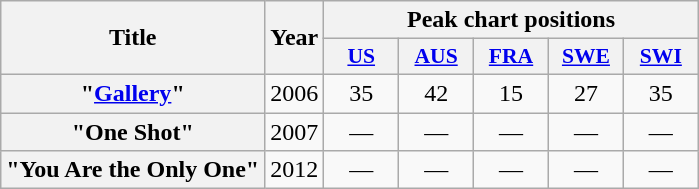<table class="wikitable plainrowheaders" style="text-align:center">
<tr>
<th scope="col" rowspan="2">Title</th>
<th scope="col" rowspan="2">Year</th>
<th scope="col" colspan="5">Peak chart positions</th>
</tr>
<tr>
<th scope="col" style="width:3em;font-size:90%;"><a href='#'>US</a><br></th>
<th scope="col" style="width:3em;font-size:90%;"><a href='#'>AUS</a><br></th>
<th scope="col" style="width:3em;font-size:90%;"><a href='#'>FRA</a><br></th>
<th scope="col" style="width:3em;font-size:90%;"><a href='#'>SWE</a><br></th>
<th scope="col" style="width:3em;font-size:90%;"><a href='#'>SWI</a><br></th>
</tr>
<tr>
<th scope="row">"<a href='#'>Gallery</a>"</th>
<td>2006</td>
<td>35</td>
<td>42</td>
<td>15</td>
<td>27</td>
<td>35</td>
</tr>
<tr>
<th scope="row">"One Shot"</th>
<td>2007</td>
<td>—</td>
<td>—</td>
<td>—</td>
<td>—</td>
<td>—</td>
</tr>
<tr>
<th scope="row">"You Are the Only One" </th>
<td>2012</td>
<td>—</td>
<td>—</td>
<td>—</td>
<td>—</td>
<td>—</td>
</tr>
</table>
